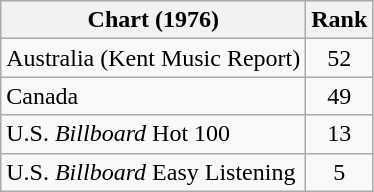<table class="wikitable sortable">
<tr>
<th align="left">Chart (1976)</th>
<th style="text-align:center;">Rank</th>
</tr>
<tr>
<td>Australia (Kent Music Report)</td>
<td style="text-align:center;">52</td>
</tr>
<tr>
<td>Canada</td>
<td style="text-align:center;">49</td>
</tr>
<tr>
<td>U.S. <em>Billboard</em> Hot 100</td>
<td style="text-align:center;">13</td>
</tr>
<tr>
<td>U.S. <em>Billboard</em> Easy Listening</td>
<td style="text-align:center;">5</td>
</tr>
</table>
